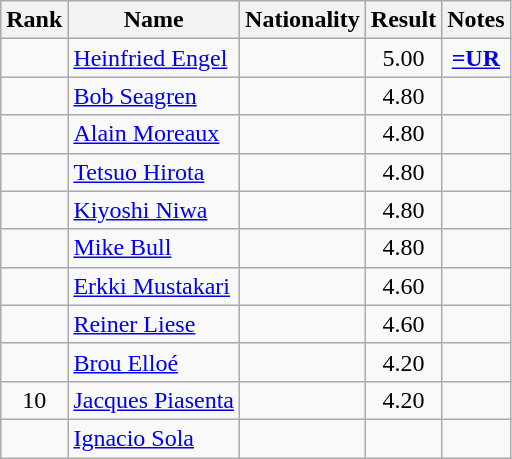<table class="wikitable sortable" style="text-align:center">
<tr>
<th>Rank</th>
<th>Name</th>
<th>Nationality</th>
<th>Result</th>
<th>Notes</th>
</tr>
<tr>
<td></td>
<td align=left><a href='#'>Heinfried Engel</a></td>
<td align=left></td>
<td>5.00</td>
<td><strong><a href='#'>=UR</a></strong></td>
</tr>
<tr>
<td></td>
<td align=left><a href='#'>Bob Seagren</a></td>
<td align=left></td>
<td>4.80</td>
<td></td>
</tr>
<tr>
<td></td>
<td align=left><a href='#'>Alain Moreaux</a></td>
<td align=left></td>
<td>4.80</td>
<td></td>
</tr>
<tr>
<td></td>
<td align=left><a href='#'>Tetsuo Hirota</a></td>
<td align=left></td>
<td>4.80</td>
<td></td>
</tr>
<tr>
<td></td>
<td align=left><a href='#'>Kiyoshi Niwa</a></td>
<td align=left></td>
<td>4.80</td>
<td></td>
</tr>
<tr>
<td></td>
<td align=left><a href='#'>Mike Bull</a></td>
<td align=left></td>
<td>4.80</td>
<td></td>
</tr>
<tr>
<td></td>
<td align=left><a href='#'>Erkki Mustakari</a></td>
<td align=left></td>
<td>4.60</td>
<td></td>
</tr>
<tr>
<td></td>
<td align=left><a href='#'>Reiner Liese</a></td>
<td align=left></td>
<td>4.60</td>
<td></td>
</tr>
<tr>
<td></td>
<td align=left><a href='#'>Brou Elloé</a></td>
<td align=left></td>
<td>4.20</td>
<td></td>
</tr>
<tr>
<td>10</td>
<td align=left><a href='#'>Jacques Piasenta</a></td>
<td align=left></td>
<td>4.20</td>
<td></td>
</tr>
<tr>
<td></td>
<td align=left><a href='#'>Ignacio Sola</a></td>
<td align=left></td>
<td></td>
<td></td>
</tr>
</table>
